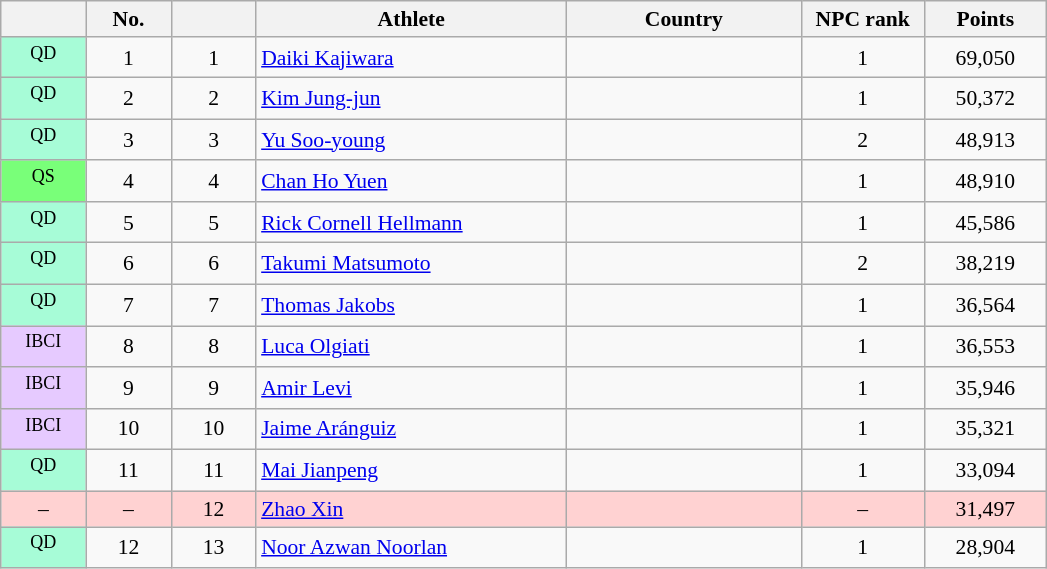<table class="wikitable" style="font-size:90%; text-align:center">
<tr>
<th width="50"></th>
<th width="50">No.</th>
<th width="50"></th>
<th width="200">Athlete</th>
<th width="150">Country</th>
<th width="75">NPC rank</th>
<th width="75">Points</th>
</tr>
<tr>
<td bgcolor="#A7FCD7"><sup>QD</sup></td>
<td>1</td>
<td>1</td>
<td align="left"><a href='#'>Daiki Kajiwara</a></td>
<td align="left"></td>
<td>1</td>
<td>69,050</td>
</tr>
<tr>
<td bgcolor="#A7FCD7"><sup>QD</sup></td>
<td>2</td>
<td>2</td>
<td align="left"><a href='#'>Kim Jung-jun</a></td>
<td align="left"></td>
<td>1</td>
<td>50,372</td>
</tr>
<tr>
<td bgcolor="#A7FCD7"><sup>QD</sup></td>
<td>3</td>
<td>3</td>
<td align="left"><a href='#'>Yu Soo-young</a></td>
<td align="left"></td>
<td>2</td>
<td>48,913</td>
</tr>
<tr>
<td bgcolor="#79FF79"><sup>QS</sup></td>
<td>4</td>
<td>4</td>
<td align="left"><a href='#'>Chan Ho Yuen</a></td>
<td align="left"></td>
<td>1</td>
<td>48,910</td>
</tr>
<tr>
<td bgcolor="#A7FCD7"><sup>QD</sup></td>
<td>5</td>
<td>5</td>
<td align="left"><a href='#'>Rick Cornell Hellmann</a></td>
<td align="left"></td>
<td>1</td>
<td>45,586</td>
</tr>
<tr>
<td bgcolor="#A7FCD7"><sup>QD</sup></td>
<td>6</td>
<td>6</td>
<td align="left"><a href='#'>Takumi Matsumoto</a></td>
<td align="left"></td>
<td>2</td>
<td>38,219</td>
</tr>
<tr>
<td bgcolor="#A7FCD7"><sup>QD</sup></td>
<td>7</td>
<td>7</td>
<td align="left"><a href='#'>Thomas Jakobs</a></td>
<td align="left"></td>
<td>1</td>
<td>36,564</td>
</tr>
<tr>
<td bgcolor="#E6CAFF"><sup>IBCI</sup></td>
<td>8</td>
<td>8</td>
<td align="left"><a href='#'>Luca Olgiati</a></td>
<td align="left"></td>
<td>1</td>
<td>36,553</td>
</tr>
<tr>
<td bgcolor="#E6CAFF"><sup>IBCI</sup></td>
<td>9</td>
<td>9</td>
<td align="left"><a href='#'>Amir Levi</a></td>
<td align="left"></td>
<td>1</td>
<td>35,946</td>
</tr>
<tr>
<td bgcolor="#E6CAFF"><sup>IBCI</sup></td>
<td>10</td>
<td>10</td>
<td align="left"><a href='#'>Jaime Aránguiz</a></td>
<td align="left"></td>
<td>1</td>
<td>35,321</td>
</tr>
<tr>
<td bgcolor="#A7FCD7"><sup>QD</sup></td>
<td>11</td>
<td>11</td>
<td align="left"><a href='#'>Mai Jianpeng</a></td>
<td align="left"></td>
<td>1</td>
<td>33,094</td>
</tr>
<tr bgcolor="#FFD2D2">
<td>–</td>
<td>–</td>
<td>12</td>
<td align="left"><a href='#'>Zhao Xin</a></td>
<td align="left"></td>
<td>–</td>
<td>31,497</td>
</tr>
<tr>
<td bgcolor="#A7FCD7"><sup>QD</sup></td>
<td>12</td>
<td>13</td>
<td align="left"><a href='#'>Noor Azwan Noorlan</a></td>
<td align="left"></td>
<td>1</td>
<td>28,904</td>
</tr>
</table>
